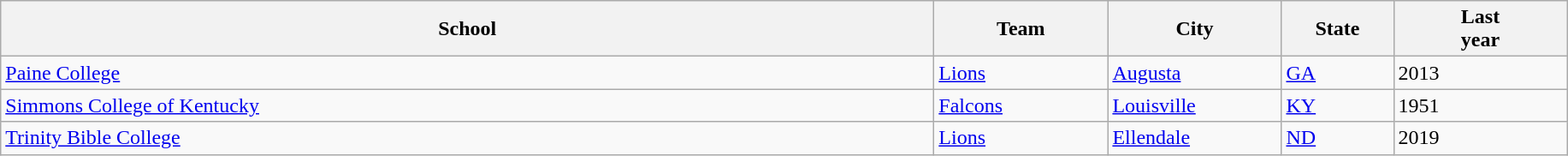<table class="wikitable sortable">
<tr>
<th style=width:45em>School</th>
<th style=width:8em>Team</th>
<th style=width:8em>City</th>
<th style=width:5em>State</th>
<th style=width:08em>Last<br>year</th>
</tr>
<tr>
<td><a href='#'>Paine College</a></td>
<td><a href='#'>Lions</a></td>
<td><a href='#'>Augusta</a></td>
<td><a href='#'>GA</a></td>
<td>2013</td>
</tr>
<tr>
<td><a href='#'>Simmons College of Kentucky</a></td>
<td><a href='#'>Falcons</a></td>
<td><a href='#'>Louisville</a></td>
<td><a href='#'>KY</a></td>
<td>1951</td>
</tr>
<tr>
<td><a href='#'>Trinity Bible College</a></td>
<td><a href='#'>Lions</a></td>
<td><a href='#'>Ellendale</a></td>
<td><a href='#'>ND</a></td>
<td>2019</td>
</tr>
</table>
